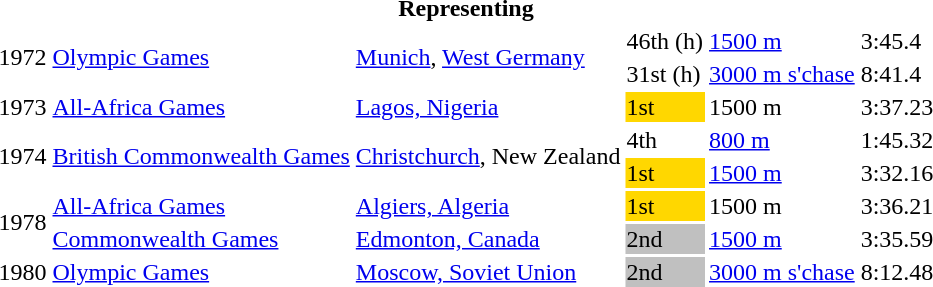<table>
<tr>
<th colspan="6">Representing </th>
</tr>
<tr>
<td rowspan=2>1972</td>
<td rowspan=2><a href='#'>Olympic Games</a></td>
<td rowspan=2><a href='#'>Munich</a>, <a href='#'>West Germany</a></td>
<td>46th (h)</td>
<td><a href='#'>1500 m</a></td>
<td>3:45.4</td>
</tr>
<tr>
<td>31st (h)</td>
<td><a href='#'>3000 m s'chase</a></td>
<td>8:41.4</td>
</tr>
<tr>
<td>1973</td>
<td><a href='#'>All-Africa Games</a></td>
<td><a href='#'>Lagos, Nigeria</a></td>
<td bgcolor=gold>1st</td>
<td>1500 m</td>
<td>3:37.23</td>
</tr>
<tr>
<td rowspan=2>1974</td>
<td rowspan=2><a href='#'>British Commonwealth Games</a></td>
<td rowspan=2><a href='#'>Christchurch</a>, New Zealand</td>
<td>4th</td>
<td><a href='#'>800 m</a></td>
<td>1:45.32</td>
</tr>
<tr>
<td bgcolor=gold>1st</td>
<td><a href='#'>1500 m</a></td>
<td>3:32.16</td>
</tr>
<tr>
<td rowspan=2>1978</td>
<td><a href='#'>All-Africa Games</a></td>
<td><a href='#'>Algiers, Algeria</a></td>
<td bgcolor=gold>1st</td>
<td>1500 m</td>
<td>3:36.21</td>
</tr>
<tr>
<td><a href='#'>Commonwealth Games</a></td>
<td><a href='#'>Edmonton, Canada</a></td>
<td bgcolor=silver>2nd</td>
<td><a href='#'>1500 m</a></td>
<td>3:35.59</td>
</tr>
<tr>
<td>1980</td>
<td><a href='#'>Olympic Games</a></td>
<td><a href='#'>Moscow, Soviet Union</a></td>
<td bgcolor=silver>2nd</td>
<td><a href='#'>3000 m s'chase</a></td>
<td>8:12.48</td>
</tr>
</table>
